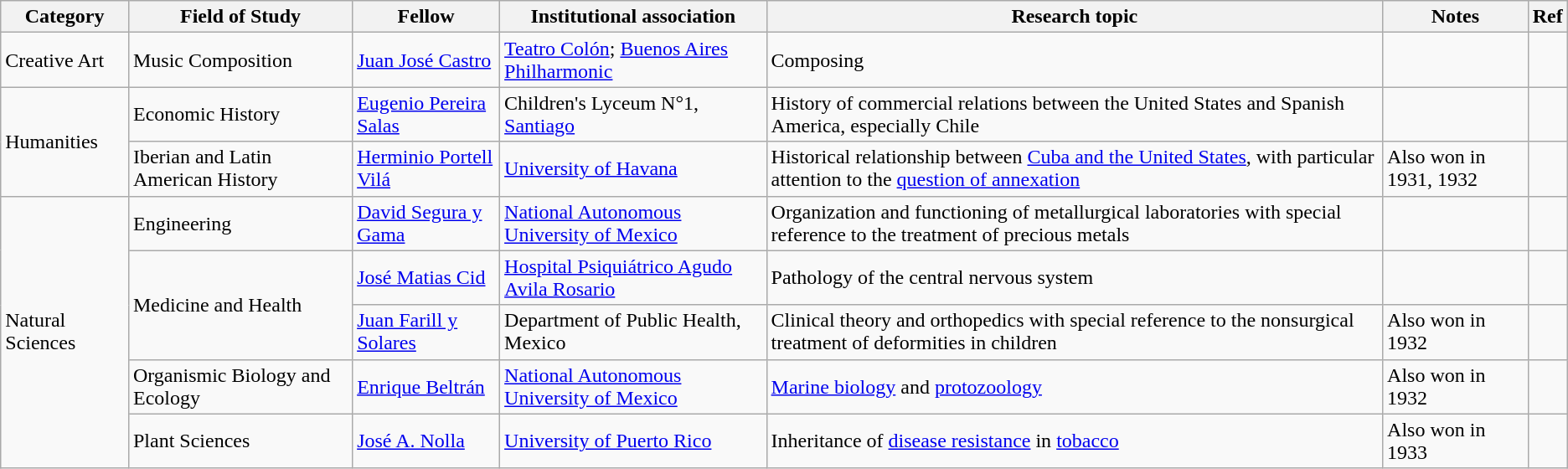<table class="wikitable sortable">
<tr>
<th>Category</th>
<th>Field of Study</th>
<th>Fellow</th>
<th>Institutional association </th>
<th>Research topic</th>
<th>Notes</th>
<th class="unsortable">Ref</th>
</tr>
<tr>
<td>Creative Art</td>
<td>Music Composition</td>
<td><a href='#'>Juan José Castro</a></td>
<td><a href='#'>Teatro Colón</a>; <a href='#'>Buenos Aires Philharmonic</a></td>
<td>Composing</td>
<td></td>
<td></td>
</tr>
<tr>
<td rowspan="2">Humanities</td>
<td>Economic History</td>
<td><a href='#'>Eugenio Pereira Salas</a></td>
<td>Children's Lyceum N°1, <a href='#'>Santiago</a></td>
<td>History of commercial relations between the United States and Spanish America, especially Chile</td>
<td></td>
<td></td>
</tr>
<tr>
<td>Iberian and Latin American History</td>
<td><a href='#'>Herminio Portell Vilá</a></td>
<td><a href='#'>University of Havana</a></td>
<td>Historical relationship between <a href='#'>Cuba and the United States</a>, with particular attention to the <a href='#'>question of annexation</a></td>
<td>Also won in 1931, 1932</td>
<td></td>
</tr>
<tr>
<td rowspan="5">Natural Sciences</td>
<td>Engineering</td>
<td><a href='#'>David Segura y Gama</a></td>
<td><a href='#'>National Autonomous University of Mexico</a></td>
<td>Organization and functioning of metallurgical laboratories with special reference to the treatment of precious metals</td>
<td></td>
<td></td>
</tr>
<tr>
<td rowspan="2">Medicine and Health</td>
<td><a href='#'>José Matias Cid</a></td>
<td><a href='#'>Hospital Psiquiátrico Agudo Avila Rosario</a></td>
<td>Pathology of the central nervous system</td>
<td></td>
<td></td>
</tr>
<tr>
<td><a href='#'>Juan Farill y Solares</a></td>
<td>Department of Public Health, Mexico</td>
<td>Clinical theory and orthopedics with special reference to the nonsurgical treatment of deformities in children</td>
<td>Also won in 1932</td>
<td></td>
</tr>
<tr>
<td>Organismic Biology and Ecology</td>
<td><a href='#'>Enrique Beltrán</a></td>
<td><a href='#'>National Autonomous University of Mexico</a></td>
<td><a href='#'>Marine biology</a> and <a href='#'>protozoology</a></td>
<td>Also won in 1932</td>
<td></td>
</tr>
<tr>
<td>Plant Sciences</td>
<td><a href='#'>José A. Nolla</a></td>
<td><a href='#'>University of Puerto Rico</a></td>
<td>Inheritance of <a href='#'>disease resistance</a> in <a href='#'>tobacco</a></td>
<td>Also won in 1933</td>
<td></td>
</tr>
</table>
